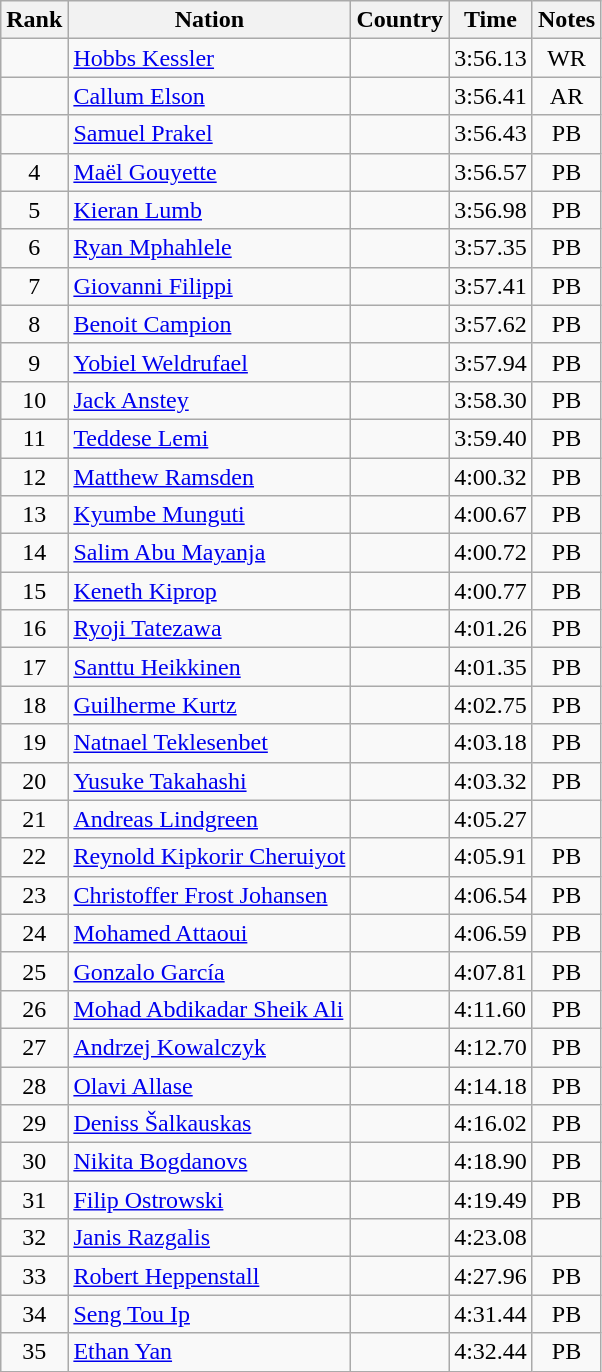<table class="wikitable sortable"  style="text-align:left;">
<tr>
<th>Rank</th>
<th>Nation</th>
<th>Country</th>
<th>Time</th>
<th>Notes</th>
</tr>
<tr>
<td align=center></td>
<td><a href='#'>Hobbs Kessler</a></td>
<td></td>
<td>3:56.13</td>
<td align=center>WR</td>
</tr>
<tr>
<td align=center></td>
<td><a href='#'>Callum Elson</a></td>
<td></td>
<td>3:56.41</td>
<td align=center>AR</td>
</tr>
<tr>
<td align=center></td>
<td><a href='#'>Samuel Prakel</a></td>
<td></td>
<td>3:56.43</td>
<td align=center>PB</td>
</tr>
<tr>
<td align=center>4</td>
<td><a href='#'>Maël Gouyette</a></td>
<td></td>
<td>3:56.57</td>
<td align=center>PB</td>
</tr>
<tr>
<td align=center>5</td>
<td><a href='#'>Kieran Lumb</a></td>
<td></td>
<td>3:56.98</td>
<td align=center>PB</td>
</tr>
<tr>
<td align=center>6</td>
<td><a href='#'>Ryan Mphahlele</a></td>
<td></td>
<td>3:57.35</td>
<td align=center>PB</td>
</tr>
<tr>
<td align=center>7</td>
<td><a href='#'>Giovanni Filippi</a></td>
<td></td>
<td>3:57.41</td>
<td align=center>PB</td>
</tr>
<tr>
<td align=center>8</td>
<td><a href='#'>Benoit Campion</a></td>
<td></td>
<td>3:57.62</td>
<td align=center>PB</td>
</tr>
<tr>
<td align=center>9</td>
<td><a href='#'>Yobiel Weldrufael</a></td>
<td></td>
<td>3:57.94</td>
<td align=center>PB</td>
</tr>
<tr>
<td align=center>10</td>
<td><a href='#'>Jack Anstey</a></td>
<td></td>
<td>3:58.30</td>
<td align=center>PB</td>
</tr>
<tr>
<td align=center>11</td>
<td><a href='#'>Teddese Lemi</a></td>
<td></td>
<td>3:59.40</td>
<td align=center>PB</td>
</tr>
<tr>
<td align=center>12</td>
<td><a href='#'>Matthew Ramsden</a></td>
<td></td>
<td>4:00.32</td>
<td align=center>PB</td>
</tr>
<tr>
<td align=center>13</td>
<td><a href='#'>Kyumbe Munguti</a></td>
<td></td>
<td>4:00.67</td>
<td align=center>PB</td>
</tr>
<tr>
<td align=center>14</td>
<td><a href='#'>Salim Abu Mayanja</a></td>
<td></td>
<td>4:00.72</td>
<td align=center>PB</td>
</tr>
<tr>
<td align=center>15</td>
<td><a href='#'>Keneth Kiprop</a></td>
<td></td>
<td>4:00.77</td>
<td align=center>PB</td>
</tr>
<tr>
<td align=center>16</td>
<td><a href='#'>Ryoji Tatezawa</a></td>
<td></td>
<td>4:01.26</td>
<td align=center>PB</td>
</tr>
<tr>
<td align=center>17</td>
<td><a href='#'>Santtu Heikkinen</a></td>
<td></td>
<td>4:01.35</td>
<td align=center>PB</td>
</tr>
<tr>
<td align=center>18</td>
<td><a href='#'>Guilherme Kurtz</a></td>
<td></td>
<td>4:02.75</td>
<td align=center>PB</td>
</tr>
<tr>
<td align=center>19</td>
<td><a href='#'>Natnael Teklesenbet</a></td>
<td></td>
<td>4:03.18</td>
<td align=center>PB</td>
</tr>
<tr>
<td align=center>20</td>
<td><a href='#'>Yusuke Takahashi</a></td>
<td></td>
<td>4:03.32</td>
<td align=center>PB</td>
</tr>
<tr>
<td align=center>21</td>
<td><a href='#'>Andreas Lindgreen</a></td>
<td></td>
<td>4:05.27</td>
<td align=center></td>
</tr>
<tr>
<td align=center>22</td>
<td><a href='#'>Reynold Kipkorir Cheruiyot</a></td>
<td></td>
<td>4:05.91</td>
<td align=center>PB</td>
</tr>
<tr>
<td align=center>23</td>
<td><a href='#'>Christoffer Frost Johansen</a></td>
<td></td>
<td>4:06.54</td>
<td align=center>PB</td>
</tr>
<tr>
<td align=center>24</td>
<td><a href='#'>Mohamed Attaoui</a></td>
<td></td>
<td>4:06.59</td>
<td align=center>PB</td>
</tr>
<tr>
<td align=center>25</td>
<td><a href='#'>Gonzalo García</a></td>
<td></td>
<td>4:07.81</td>
<td align=center>PB</td>
</tr>
<tr>
<td align=center>26</td>
<td><a href='#'>Mohad Abdikadar Sheik Ali</a></td>
<td></td>
<td>4:11.60</td>
<td align=center>PB</td>
</tr>
<tr>
<td align=center>27</td>
<td><a href='#'>Andrzej Kowalczyk</a></td>
<td></td>
<td>4:12.70</td>
<td align=center>PB</td>
</tr>
<tr>
<td align=center>28</td>
<td><a href='#'>Olavi Allase</a></td>
<td></td>
<td>4:14.18</td>
<td align=center>PB</td>
</tr>
<tr>
<td align=center>29</td>
<td><a href='#'>Deniss Šalkauskas</a></td>
<td></td>
<td>4:16.02</td>
<td align=center>PB</td>
</tr>
<tr>
<td align=center>30</td>
<td><a href='#'>Nikita Bogdanovs</a></td>
<td></td>
<td>4:18.90</td>
<td align=center>PB</td>
</tr>
<tr>
<td align=center>31</td>
<td><a href='#'>Filip Ostrowski</a></td>
<td></td>
<td>4:19.49</td>
<td align=center>PB</td>
</tr>
<tr>
<td align=center>32</td>
<td><a href='#'>Janis Razgalis</a></td>
<td></td>
<td>4:23.08</td>
<td align=center></td>
</tr>
<tr>
<td align=center>33</td>
<td><a href='#'>Robert Heppenstall</a></td>
<td></td>
<td>4:27.96</td>
<td align=center>PB</td>
</tr>
<tr>
<td align=center>34</td>
<td><a href='#'>Seng Tou Ip</a></td>
<td></td>
<td>4:31.44</td>
<td align=center>PB</td>
</tr>
<tr>
<td align=center>35</td>
<td><a href='#'>Ethan Yan</a></td>
<td></td>
<td>4:32.44</td>
<td align=center>PB</td>
</tr>
</table>
